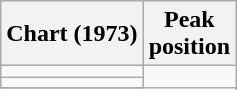<table class="wikitable sortable plainrowheaders">
<tr>
<th>Chart (1973)</th>
<th>Peak<br>position</th>
</tr>
<tr>
<td></td>
</tr>
<tr>
<td></td>
</tr>
<tr>
</tr>
</table>
